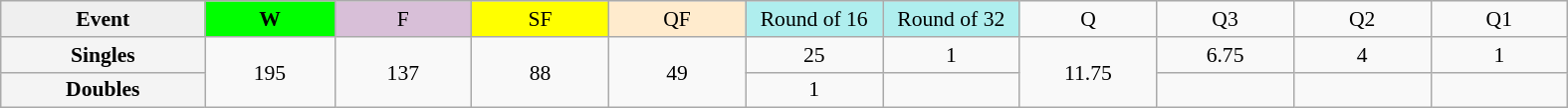<table class=wikitable style=font-size:90%;text-align:center>
<tr>
<td style="width:130px; background:#efefef;"><strong>Event</strong></td>
<td style="width:80px; background:lime;"><strong>W</strong></td>
<td style="width:85px; background:thistle;">F</td>
<td style="width:85px; background:#ff0;">SF</td>
<td style="width:85px; background:#ffebcd;">QF</td>
<td style="width:85px; background:#afeeee;">Round of 16</td>
<td style="width:85px; background:#afeeee;">Round of 32</td>
<td width=85>Q</td>
<td width=85>Q3</td>
<td width=85>Q2</td>
<td width=85>Q1</td>
</tr>
<tr>
<th style="background:#f4f4f4;">Singles</th>
<td rowspan=2>195</td>
<td rowspan=2>137</td>
<td rowspan=2>88</td>
<td rowspan=2>49</td>
<td>25</td>
<td>1</td>
<td rowspan=2>11.75</td>
<td>6.75</td>
<td>4</td>
<td>1</td>
</tr>
<tr>
<th style="background:#f4f4f4;">Doubles</th>
<td>1</td>
<td></td>
<td></td>
<td></td>
<td></td>
</tr>
</table>
